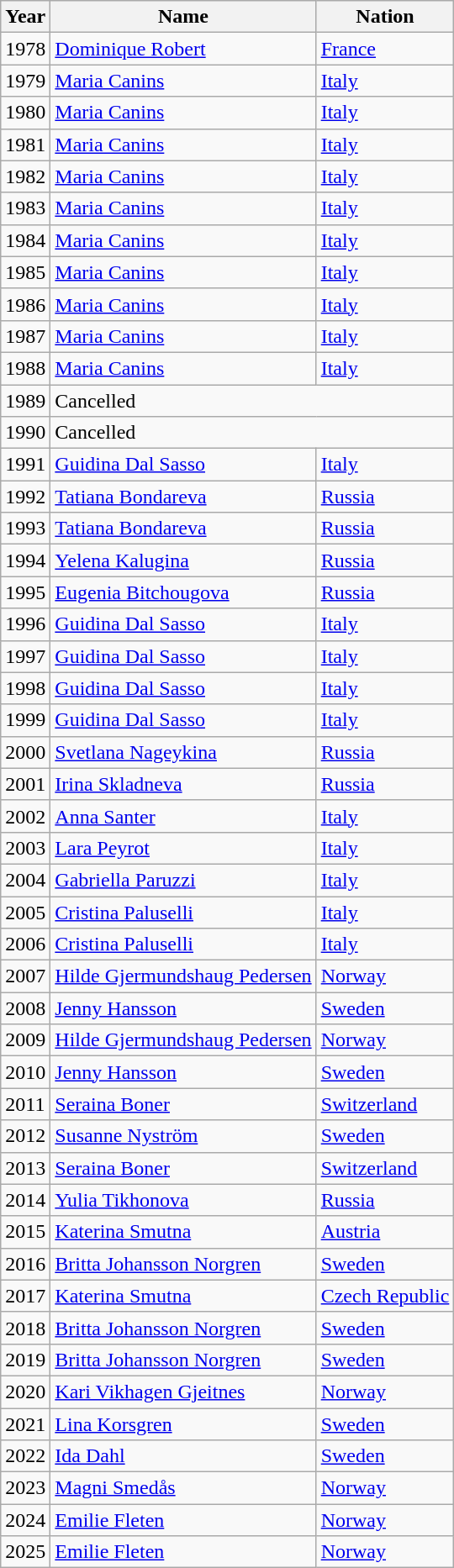<table class="wikitable sortable">
<tr>
<th>Year</th>
<th>Name</th>
<th>Nation</th>
</tr>
<tr>
<td>1978</td>
<td><a href='#'>Dominique Robert</a></td>
<td> <a href='#'>France</a></td>
</tr>
<tr>
<td>1979</td>
<td><a href='#'>Maria Canins</a></td>
<td> <a href='#'>Italy</a></td>
</tr>
<tr>
<td>1980</td>
<td><a href='#'>Maria Canins</a></td>
<td> <a href='#'>Italy</a></td>
</tr>
<tr>
<td>1981</td>
<td><a href='#'>Maria Canins</a></td>
<td> <a href='#'>Italy</a></td>
</tr>
<tr>
<td>1982</td>
<td><a href='#'>Maria Canins</a></td>
<td> <a href='#'>Italy</a></td>
</tr>
<tr>
<td>1983</td>
<td><a href='#'>Maria Canins</a></td>
<td> <a href='#'>Italy</a></td>
</tr>
<tr>
<td>1984</td>
<td><a href='#'>Maria Canins</a></td>
<td> <a href='#'>Italy</a></td>
</tr>
<tr>
<td>1985</td>
<td><a href='#'>Maria Canins</a></td>
<td> <a href='#'>Italy</a></td>
</tr>
<tr>
<td>1986</td>
<td><a href='#'>Maria Canins</a></td>
<td> <a href='#'>Italy</a></td>
</tr>
<tr>
<td>1987</td>
<td><a href='#'>Maria Canins</a></td>
<td> <a href='#'>Italy</a></td>
</tr>
<tr>
<td>1988</td>
<td><a href='#'>Maria Canins</a></td>
<td> <a href='#'>Italy</a></td>
</tr>
<tr>
<td>1989</td>
<td colspan=3>Cancelled</td>
</tr>
<tr>
<td>1990</td>
<td colspan=3>Cancelled</td>
</tr>
<tr>
<td>1991</td>
<td><a href='#'>Guidina Dal Sasso</a></td>
<td> <a href='#'>Italy</a></td>
</tr>
<tr>
<td>1992</td>
<td><a href='#'>Tatiana Bondareva</a></td>
<td> <a href='#'>Russia</a></td>
</tr>
<tr>
<td>1993</td>
<td><a href='#'>Tatiana Bondareva</a></td>
<td> <a href='#'>Russia</a></td>
</tr>
<tr>
<td>1994</td>
<td><a href='#'>Yelena Kalugina</a></td>
<td> <a href='#'>Russia</a></td>
</tr>
<tr>
<td>1995</td>
<td><a href='#'>Eugenia Bitchougova</a></td>
<td> <a href='#'>Russia</a></td>
</tr>
<tr>
<td>1996</td>
<td><a href='#'>Guidina Dal Sasso</a></td>
<td> <a href='#'>Italy</a></td>
</tr>
<tr>
<td>1997</td>
<td><a href='#'>Guidina Dal Sasso</a></td>
<td> <a href='#'>Italy</a></td>
</tr>
<tr>
<td>1998</td>
<td><a href='#'>Guidina Dal Sasso</a></td>
<td> <a href='#'>Italy</a></td>
</tr>
<tr>
<td>1999</td>
<td><a href='#'>Guidina Dal Sasso</a></td>
<td> <a href='#'>Italy</a></td>
</tr>
<tr>
<td>2000</td>
<td><a href='#'>Svetlana Nageykina</a></td>
<td> <a href='#'>Russia</a></td>
</tr>
<tr>
<td>2001</td>
<td><a href='#'>Irina Skladneva</a></td>
<td> <a href='#'>Russia</a></td>
</tr>
<tr>
<td>2002</td>
<td><a href='#'>Anna Santer</a></td>
<td> <a href='#'>Italy</a></td>
</tr>
<tr>
<td>2003</td>
<td><a href='#'>Lara Peyrot</a></td>
<td> <a href='#'>Italy</a></td>
</tr>
<tr>
<td>2004</td>
<td><a href='#'>Gabriella Paruzzi</a></td>
<td> <a href='#'>Italy</a></td>
</tr>
<tr>
<td>2005</td>
<td><a href='#'>Cristina Paluselli</a></td>
<td> <a href='#'>Italy</a></td>
</tr>
<tr>
<td>2006</td>
<td><a href='#'>Cristina Paluselli</a></td>
<td> <a href='#'>Italy</a></td>
</tr>
<tr>
<td>2007</td>
<td><a href='#'>Hilde Gjermundshaug Pedersen</a></td>
<td> <a href='#'>Norway</a></td>
</tr>
<tr>
<td>2008</td>
<td><a href='#'>Jenny Hansson</a></td>
<td> <a href='#'>Sweden</a></td>
</tr>
<tr>
<td>2009</td>
<td><a href='#'>Hilde Gjermundshaug Pedersen</a></td>
<td> <a href='#'>Norway</a></td>
</tr>
<tr>
<td>2010</td>
<td><a href='#'>Jenny Hansson</a></td>
<td> <a href='#'>Sweden</a></td>
</tr>
<tr>
<td>2011</td>
<td><a href='#'>Seraina Boner</a></td>
<td> <a href='#'>Switzerland</a></td>
</tr>
<tr>
<td>2012</td>
<td><a href='#'>Susanne Nyström</a></td>
<td> <a href='#'>Sweden</a></td>
</tr>
<tr>
<td>2013</td>
<td><a href='#'>Seraina Boner</a></td>
<td> <a href='#'>Switzerland</a></td>
</tr>
<tr>
<td>2014</td>
<td><a href='#'>Yulia Tikhonova</a></td>
<td> <a href='#'>Russia</a></td>
</tr>
<tr>
<td>2015</td>
<td><a href='#'>Katerina Smutna</a></td>
<td> <a href='#'>Austria</a></td>
</tr>
<tr>
<td>2016</td>
<td><a href='#'>Britta Johansson Norgren</a></td>
<td> <a href='#'>Sweden</a></td>
</tr>
<tr>
<td>2017</td>
<td><a href='#'>Katerina Smutna</a></td>
<td> <a href='#'>Czech Republic</a></td>
</tr>
<tr>
<td>2018</td>
<td><a href='#'>Britta Johansson Norgren</a></td>
<td> <a href='#'>Sweden</a></td>
</tr>
<tr>
<td>2019</td>
<td><a href='#'>Britta Johansson Norgren</a></td>
<td> <a href='#'>Sweden</a></td>
</tr>
<tr>
<td>2020</td>
<td><a href='#'>Kari Vikhagen Gjeitnes</a></td>
<td> <a href='#'>Norway</a></td>
</tr>
<tr>
<td>2021</td>
<td><a href='#'>Lina Korsgren</a></td>
<td> <a href='#'>Sweden</a></td>
</tr>
<tr>
<td>2022</td>
<td><a href='#'>Ida Dahl</a></td>
<td> <a href='#'>Sweden</a></td>
</tr>
<tr>
<td>2023</td>
<td><a href='#'>Magni Smedås</a></td>
<td> <a href='#'>Norway</a></td>
</tr>
<tr>
<td>2024</td>
<td><a href='#'>Emilie Fleten</a></td>
<td> <a href='#'>Norway</a></td>
</tr>
<tr>
<td>2025</td>
<td><a href='#'>Emilie Fleten</a></td>
<td> <a href='#'>Norway</a></td>
</tr>
</table>
